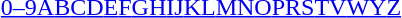<table id="toc" class="toc" summary="Class" align="center" style="text-align:center;">
<tr>
<th></th>
</tr>
<tr>
<td><a href='#'>0–9</a><a href='#'>A</a><a href='#'>B</a><a href='#'>C</a><a href='#'>D</a><a href='#'>E</a><a href='#'>F</a><a href='#'>G</a><a href='#'>H</a><a href='#'>I</a><a href='#'>J</a><a href='#'>K</a><a href='#'>L</a><a href='#'>M</a><a href='#'>N</a><a href='#'>O</a><a href='#'>P</a><a href='#'>R</a><a href='#'>S</a><a href='#'>T</a><a href='#'>V</a><a href='#'>W</a><a href='#'>Y</a><a href='#'>Z</a></td>
</tr>
</table>
